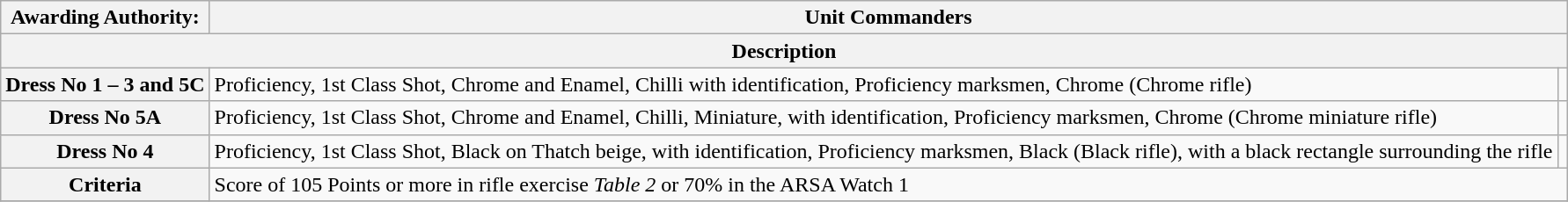<table class=wikitable style="text-align: left;">
<tr>
<th><strong>Awarding Authority</strong>:</th>
<th colspan="2">Unit Commanders</th>
</tr>
<tr>
<th colspan="3">Description</th>
</tr>
<tr>
<th>Dress No 1 – 3 and 5C</th>
<td>Proficiency, 1st Class Shot, Chrome and Enamel, Chilli with identification, Proficiency marksmen, Chrome (Chrome rifle)</td>
<td></td>
</tr>
<tr>
<th>Dress No 5A</th>
<td>Proficiency, 1st Class Shot, Chrome and Enamel, Chilli, Miniature, with identification, Proficiency marksmen, Chrome (Chrome miniature rifle)</td>
<td></td>
</tr>
<tr>
<th>Dress No 4</th>
<td>Proficiency, 1st Class Shot, Black on Thatch beige, with identification, Proficiency marksmen, Black (Black rifle), with a black rectangle surrounding the rifle</td>
<td></td>
</tr>
<tr>
<th>Criteria</th>
<td colspan="2">Score of 105 Points or more in rifle exercise <em>Table 2</em> or 70% in the ARSA Watch 1</td>
</tr>
<tr>
</tr>
</table>
